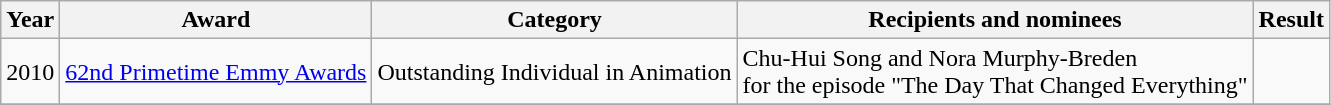<table class="wikitable" style="font-size: 100%;">
<tr style="text-align:center;">
<th>Year</th>
<th>Award</th>
<th>Category</th>
<th>Recipients and nominees</th>
<th>Result</th>
</tr>
<tr>
<td align=center>2010</td>
<td><a href='#'>62nd Primetime Emmy Awards</a></td>
<td>Outstanding Individual in Animation</td>
<td>Chu-Hui Song and Nora Murphy-Breden<br>for the episode "The Day That Changed Everything"</td>
<td></td>
</tr>
<tr>
</tr>
</table>
